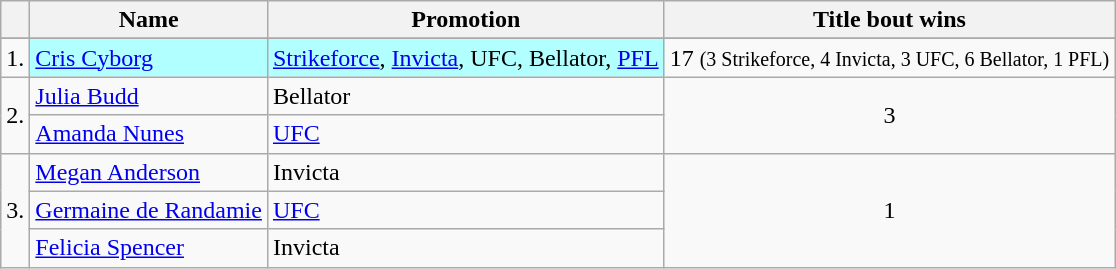<table class="sortable wikitable">
<tr>
<th></th>
<th>Name</th>
<th>Promotion</th>
<th>Title bout wins</th>
</tr>
<tr>
</tr>
<tr bgcolor=>
</tr>
<tr>
<td>1.</td>
<td style="background: #B2FFFF; color: ;"> <a href='#'>Cris Cyborg</a></td>
<td style="background: #B2FFFF; color: ;"><a href='#'>Strikeforce</a>, <a href='#'>Invicta</a>, UFC, Bellator, <a href='#'>PFL</a></td>
<td align="center">17 <small>(3 Strikeforce, 4 Invicta, 3 UFC, 6 Bellator, 1 PFL)</small></td>
</tr>
<tr>
<td rowspan="2">2.</td>
<td> <a href='#'>Julia Budd</a></td>
<td>Bellator</td>
<td rowspan="2" align="center">3</td>
</tr>
<tr>
<td> <a href='#'>Amanda Nunes</a></td>
<td><a href='#'>UFC</a></td>
</tr>
<tr>
<td rowspan="3">3.</td>
<td> <a href='#'>Megan Anderson</a></td>
<td>Invicta</td>
<td rowspan="3" align="center">1</td>
</tr>
<tr>
<td> <a href='#'>Germaine de Randamie</a></td>
<td><a href='#'>UFC</a></td>
</tr>
<tr>
<td> <a href='#'>Felicia Spencer</a></td>
<td>Invicta</td>
</tr>
</table>
